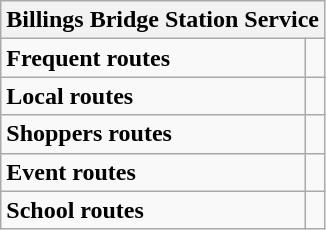<table class="wikitable">
<tr>
<th colspan="2">Billings Bridge Station Service</th>
</tr>
<tr>
<td><strong>Frequent routes</strong></td>
<td>       </td>
</tr>
<tr>
<td><strong>Local routes</strong></td>
<td>   </td>
</tr>
<tr>
<td><strong>Shoppers routes</strong></td>
<td></td>
</tr>
<tr>
<td><strong>Event routes</strong></td>
<td> </td>
</tr>
<tr>
<td><strong>School routes</strong></td>
<td>    </td>
</tr>
</table>
